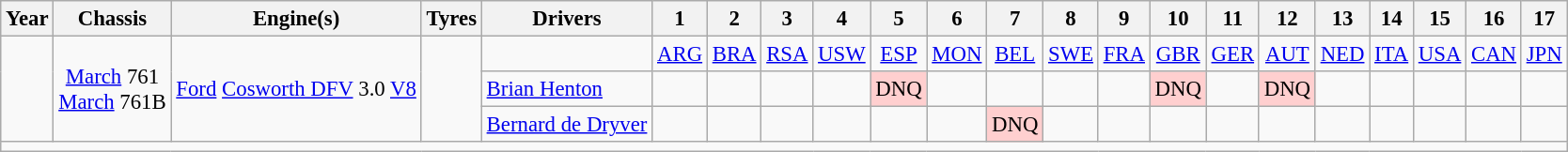<table class="wikitable" style="text-align:center; font-size:95%">
<tr>
<th>Year</th>
<th>Chassis</th>
<th>Engine(s)</th>
<th>Tyres</th>
<th>Drivers</th>
<th>1</th>
<th>2</th>
<th>3</th>
<th>4</th>
<th>5</th>
<th>6</th>
<th>7</th>
<th>8</th>
<th>9</th>
<th>10</th>
<th>11</th>
<th>12</th>
<th>13</th>
<th>14</th>
<th>15</th>
<th>16</th>
<th>17</th>
</tr>
<tr>
<td rowspan="3"></td>
<td rowspan="3"><a href='#'>March</a> 761<br><a href='#'>March</a> 761B</td>
<td rowspan="3"><a href='#'>Ford</a> <a href='#'>Cosworth DFV</a> 3.0 <a href='#'>V8</a></td>
<td rowspan="3"></td>
<td></td>
<td><a href='#'>ARG</a></td>
<td><a href='#'>BRA</a></td>
<td><a href='#'>RSA</a></td>
<td><a href='#'>USW</a></td>
<td><a href='#'>ESP</a></td>
<td><a href='#'>MON</a></td>
<td><a href='#'>BEL</a></td>
<td><a href='#'>SWE</a></td>
<td><a href='#'>FRA</a></td>
<td><a href='#'>GBR</a></td>
<td><a href='#'>GER</a></td>
<td><a href='#'>AUT</a></td>
<td><a href='#'>NED</a></td>
<td><a href='#'>ITA</a></td>
<td><a href='#'>USA</a></td>
<td><a href='#'>CAN</a></td>
<td><a href='#'>JPN</a></td>
</tr>
<tr>
<td align="left"> <a href='#'>Brian Henton</a></td>
<td></td>
<td></td>
<td></td>
<td></td>
<td style="background:#FFCFCF;">DNQ</td>
<td></td>
<td></td>
<td></td>
<td></td>
<td style="background:#FFCFCF;">DNQ</td>
<td></td>
<td style="background:#FFCFCF;">DNQ</td>
<td></td>
<td></td>
<td></td>
<td></td>
<td></td>
</tr>
<tr>
<td align="left"> <a href='#'>Bernard de Dryver</a></td>
<td></td>
<td></td>
<td></td>
<td></td>
<td></td>
<td></td>
<td style="background:#FFCFCF;">DNQ</td>
<td></td>
<td></td>
<td></td>
<td></td>
<td></td>
<td></td>
<td></td>
<td></td>
<td></td>
<td></td>
</tr>
<tr>
<td colspan="22"></td>
</tr>
</table>
